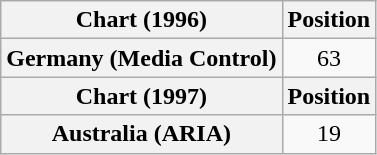<table class="wikitable plainrowheaders">
<tr>
<th scope="col">Chart (1996)</th>
<th scope="col">Position</th>
</tr>
<tr>
<th scope="row">Germany (Media Control)</th>
<td align="center">63</td>
</tr>
<tr>
<th scope="col">Chart (1997)</th>
<th scope="col">Position</th>
</tr>
<tr>
<th scope="row">Australia (ARIA)</th>
<td align="center">19</td>
</tr>
</table>
